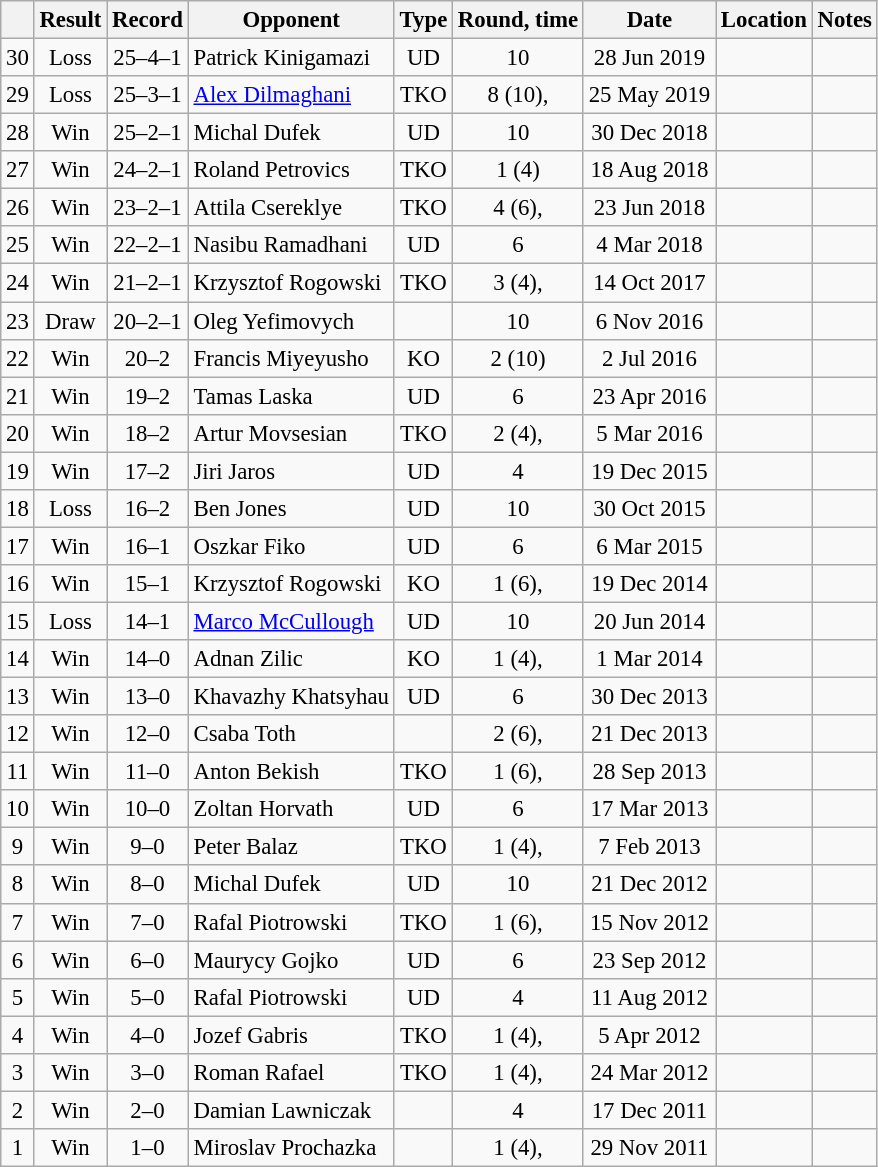<table class="wikitable" style="text-align:center; font-size:95%">
<tr>
<th></th>
<th>Result</th>
<th>Record</th>
<th>Opponent</th>
<th>Type</th>
<th>Round, time</th>
<th>Date</th>
<th>Location</th>
<th>Notes</th>
</tr>
<tr>
<td>30</td>
<td>Loss</td>
<td>25–4–1</td>
<td align=left> Patrick Kinigamazi</td>
<td>UD</td>
<td>10</td>
<td>28 Jun 2019</td>
<td align=left></td>
<td></td>
</tr>
<tr>
<td>29</td>
<td>Loss</td>
<td>25–3–1</td>
<td align=left> <a href='#'>Alex Dilmaghani</a></td>
<td>TKO</td>
<td>8 (10), </td>
<td>25 May 2019</td>
<td align=left></td>
<td></td>
</tr>
<tr>
<td>28</td>
<td>Win</td>
<td>25–2–1</td>
<td align=left> Michal Dufek</td>
<td>UD</td>
<td>10</td>
<td>30 Dec 2018</td>
<td align=left></td>
<td align=left></td>
</tr>
<tr>
<td>27</td>
<td>Win</td>
<td>24–2–1</td>
<td align=left> Roland Petrovics</td>
<td>TKO</td>
<td>1 (4)</td>
<td>18 Aug 2018</td>
<td align=left></td>
<td></td>
</tr>
<tr>
<td>26</td>
<td>Win</td>
<td>23–2–1</td>
<td align=left> Attila Csereklye</td>
<td>TKO</td>
<td>4 (6), </td>
<td>23 Jun 2018</td>
<td align=left></td>
<td></td>
</tr>
<tr>
<td>25</td>
<td>Win</td>
<td>22–2–1</td>
<td align=left> Nasibu Ramadhani</td>
<td>UD</td>
<td>6</td>
<td>4 Mar 2018</td>
<td align=left></td>
<td></td>
</tr>
<tr>
<td>24</td>
<td>Win</td>
<td>21–2–1</td>
<td align=left> Krzysztof Rogowski</td>
<td>TKO</td>
<td>3 (4), </td>
<td>14 Oct 2017</td>
<td align=left></td>
<td></td>
</tr>
<tr>
<td>23</td>
<td>Draw</td>
<td>20–2–1</td>
<td align=left> Oleg Yefimovych</td>
<td></td>
<td>10</td>
<td>6 Nov 2016</td>
<td align=left></td>
<td align=left></td>
</tr>
<tr>
<td>22</td>
<td>Win</td>
<td>20–2</td>
<td align=left> Francis Miyeyusho</td>
<td>KO</td>
<td>2 (10)</td>
<td>2 Jul 2016</td>
<td align=left></td>
<td align=left></td>
</tr>
<tr>
<td>21</td>
<td>Win</td>
<td>19–2</td>
<td align=left> Tamas Laska</td>
<td>UD</td>
<td>6</td>
<td>23 Apr 2016</td>
<td align=left></td>
<td></td>
</tr>
<tr>
<td>20</td>
<td>Win</td>
<td>18–2</td>
<td align=left> Artur Movsesian</td>
<td>TKO</td>
<td>2 (4), </td>
<td>5 Mar 2016</td>
<td align=left></td>
<td></td>
</tr>
<tr>
<td>19</td>
<td>Win</td>
<td>17–2</td>
<td align=left> Jiri Jaros</td>
<td>UD</td>
<td>4</td>
<td>19 Dec 2015</td>
<td align=left></td>
<td></td>
</tr>
<tr>
<td>18</td>
<td>Loss</td>
<td>16–2</td>
<td align=left> Ben Jones</td>
<td>UD</td>
<td>10</td>
<td>30 Oct 2015</td>
<td align=left></td>
<td></td>
</tr>
<tr>
<td>17</td>
<td>Win</td>
<td>16–1</td>
<td align=left> Oszkar Fiko</td>
<td>UD</td>
<td>6</td>
<td>6 Mar 2015</td>
<td align=left></td>
<td></td>
</tr>
<tr>
<td>16</td>
<td>Win</td>
<td>15–1</td>
<td align=left> Krzysztof Rogowski</td>
<td>KO</td>
<td>1 (6), </td>
<td>19 Dec 2014</td>
<td align=left></td>
<td></td>
</tr>
<tr>
<td>15</td>
<td>Loss</td>
<td>14–1</td>
<td align=left> <a href='#'>Marco McCullough</a></td>
<td>UD</td>
<td>10</td>
<td>20 Jun 2014</td>
<td align=left></td>
<td align=left></td>
</tr>
<tr>
<td>14</td>
<td>Win</td>
<td>14–0</td>
<td align=left> Adnan Zilic</td>
<td>KO</td>
<td>1 (4), </td>
<td>1 Mar 2014</td>
<td align=left></td>
<td></td>
</tr>
<tr>
<td>13</td>
<td>Win</td>
<td>13–0</td>
<td align=left> Khavazhy Khatsyhau</td>
<td>UD</td>
<td>6</td>
<td>30 Dec 2013</td>
<td align=left></td>
<td></td>
</tr>
<tr>
<td>12</td>
<td>Win</td>
<td>12–0</td>
<td align=left> Csaba Toth</td>
<td></td>
<td>2 (6), </td>
<td>21 Dec 2013</td>
<td align=left></td>
<td></td>
</tr>
<tr>
<td>11</td>
<td>Win</td>
<td>11–0</td>
<td align=left> Anton Bekish</td>
<td>TKO</td>
<td>1 (6), </td>
<td>28 Sep 2013</td>
<td align=left></td>
<td></td>
</tr>
<tr>
<td>10</td>
<td>Win</td>
<td>10–0</td>
<td align=left> Zoltan Horvath</td>
<td>UD</td>
<td>6</td>
<td>17 Mar 2013</td>
<td align=left></td>
<td></td>
</tr>
<tr>
<td>9</td>
<td>Win</td>
<td>9–0</td>
<td align=left> Peter Balaz</td>
<td>TKO</td>
<td>1 (4), </td>
<td>7 Feb 2013</td>
<td align=left></td>
<td></td>
</tr>
<tr>
<td>8</td>
<td>Win</td>
<td>8–0</td>
<td align=left> Michal Dufek</td>
<td>UD</td>
<td>10</td>
<td>21 Dec 2012</td>
<td align=left></td>
<td align=left></td>
</tr>
<tr>
<td>7</td>
<td>Win</td>
<td>7–0</td>
<td align=left> Rafal Piotrowski</td>
<td>TKO</td>
<td>1 (6), </td>
<td>15 Nov 2012</td>
<td align=left></td>
<td></td>
</tr>
<tr>
<td>6</td>
<td>Win</td>
<td>6–0</td>
<td align=left> Maurycy Gojko</td>
<td>UD</td>
<td>6</td>
<td>23 Sep 2012</td>
<td align=left></td>
<td></td>
</tr>
<tr>
<td>5</td>
<td>Win</td>
<td>5–0</td>
<td align=left> Rafal Piotrowski</td>
<td>UD</td>
<td>4</td>
<td>11 Aug 2012</td>
<td align=left></td>
<td></td>
</tr>
<tr>
<td>4</td>
<td>Win</td>
<td>4–0</td>
<td align=left> Jozef Gabris</td>
<td>TKO</td>
<td>1 (4), </td>
<td>5 Apr 2012</td>
<td align=left></td>
<td></td>
</tr>
<tr>
<td>3</td>
<td>Win</td>
<td>3–0</td>
<td align=left> Roman Rafael</td>
<td>TKO</td>
<td>1 (4), </td>
<td>24 Mar 2012</td>
<td align=left></td>
<td></td>
</tr>
<tr>
<td>2</td>
<td>Win</td>
<td>2–0</td>
<td align=left> Damian Lawniczak</td>
<td></td>
<td>4</td>
<td>17 Dec 2011</td>
<td align=left></td>
<td></td>
</tr>
<tr>
<td>1</td>
<td>Win</td>
<td>1–0</td>
<td align=left> Miroslav Prochazka</td>
<td></td>
<td>1 (4), </td>
<td>29 Nov 2011</td>
<td align=left></td>
<td></td>
</tr>
</table>
